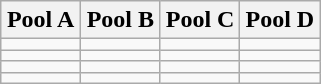<table class="wikitable">
<tr>
<th width=25%>Pool A</th>
<th width=25%>Pool B</th>
<th width=25%>Pool C</th>
<th width=25%>Pool D</th>
</tr>
<tr>
<td></td>
<td></td>
<td></td>
<td></td>
</tr>
<tr>
<td></td>
<td></td>
<td></td>
<td></td>
</tr>
<tr>
<td></td>
<td></td>
<td></td>
<td></td>
</tr>
<tr>
<td></td>
<td></td>
<td></td>
<td></td>
</tr>
</table>
